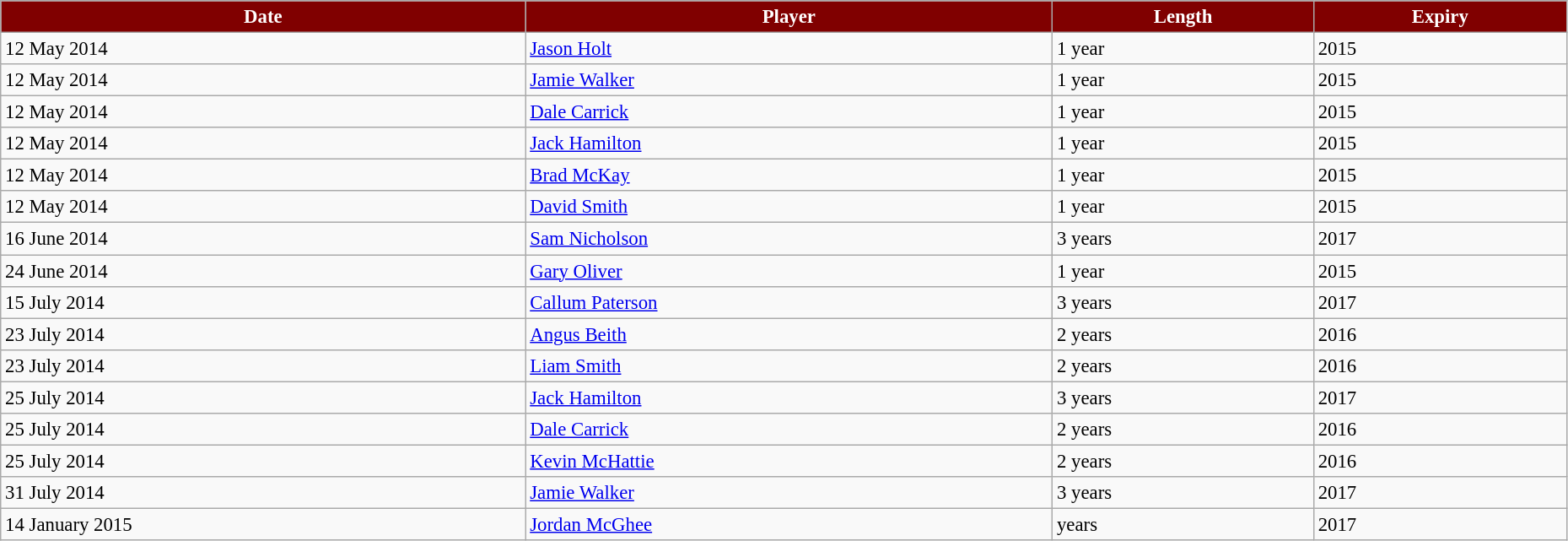<table class="wikitable" style="text-align:center; font-size:95%;width:98%; text-align:left">
<tr>
<th style="background:maroon; color:white;" scope="col">Date</th>
<th style="background:maroon; color:white;" scope="col">Player</th>
<th style="background:maroon; color:white;" scope="col">Length</th>
<th style="background:maroon; color:white;" scope="col">Expiry</th>
</tr>
<tr>
<td>12 May 2014</td>
<td> <a href='#'>Jason Holt</a></td>
<td>1 year</td>
<td>2015</td>
</tr>
<tr>
<td>12 May 2014</td>
<td> <a href='#'>Jamie Walker</a></td>
<td>1 year</td>
<td>2015</td>
</tr>
<tr>
<td>12 May 2014</td>
<td> <a href='#'>Dale Carrick</a></td>
<td>1 year</td>
<td>2015</td>
</tr>
<tr>
<td>12 May 2014</td>
<td> <a href='#'>Jack Hamilton</a></td>
<td>1 year</td>
<td>2015</td>
</tr>
<tr>
<td>12 May 2014</td>
<td> <a href='#'>Brad McKay</a></td>
<td>1 year</td>
<td>2015</td>
</tr>
<tr>
<td>12 May 2014</td>
<td> <a href='#'>David Smith</a></td>
<td>1 year</td>
<td>2015</td>
</tr>
<tr>
<td>16 June 2014</td>
<td> <a href='#'>Sam Nicholson</a></td>
<td>3 years</td>
<td>2017</td>
</tr>
<tr>
<td>24 June 2014</td>
<td> <a href='#'>Gary Oliver</a></td>
<td>1 year</td>
<td>2015</td>
</tr>
<tr>
<td>15 July 2014</td>
<td> <a href='#'>Callum Paterson</a></td>
<td>3 years</td>
<td>2017</td>
</tr>
<tr>
<td>23 July 2014</td>
<td> <a href='#'>Angus Beith</a></td>
<td>2 years</td>
<td>2016</td>
</tr>
<tr>
<td>23 July 2014</td>
<td> <a href='#'>Liam Smith</a></td>
<td>2 years</td>
<td>2016</td>
</tr>
<tr>
<td>25 July 2014</td>
<td> <a href='#'>Jack Hamilton</a></td>
<td>3 years</td>
<td>2017</td>
</tr>
<tr>
<td>25 July 2014</td>
<td> <a href='#'>Dale Carrick</a></td>
<td>2 years</td>
<td>2016</td>
</tr>
<tr>
<td>25 July 2014</td>
<td> <a href='#'>Kevin McHattie</a></td>
<td>2 years</td>
<td>2016</td>
</tr>
<tr>
<td>31 July 2014</td>
<td> <a href='#'>Jamie Walker</a></td>
<td>3 years</td>
<td>2017</td>
</tr>
<tr>
<td>14 January 2015</td>
<td> <a href='#'>Jordan McGhee</a></td>
<td> years</td>
<td>2017</td>
</tr>
</table>
